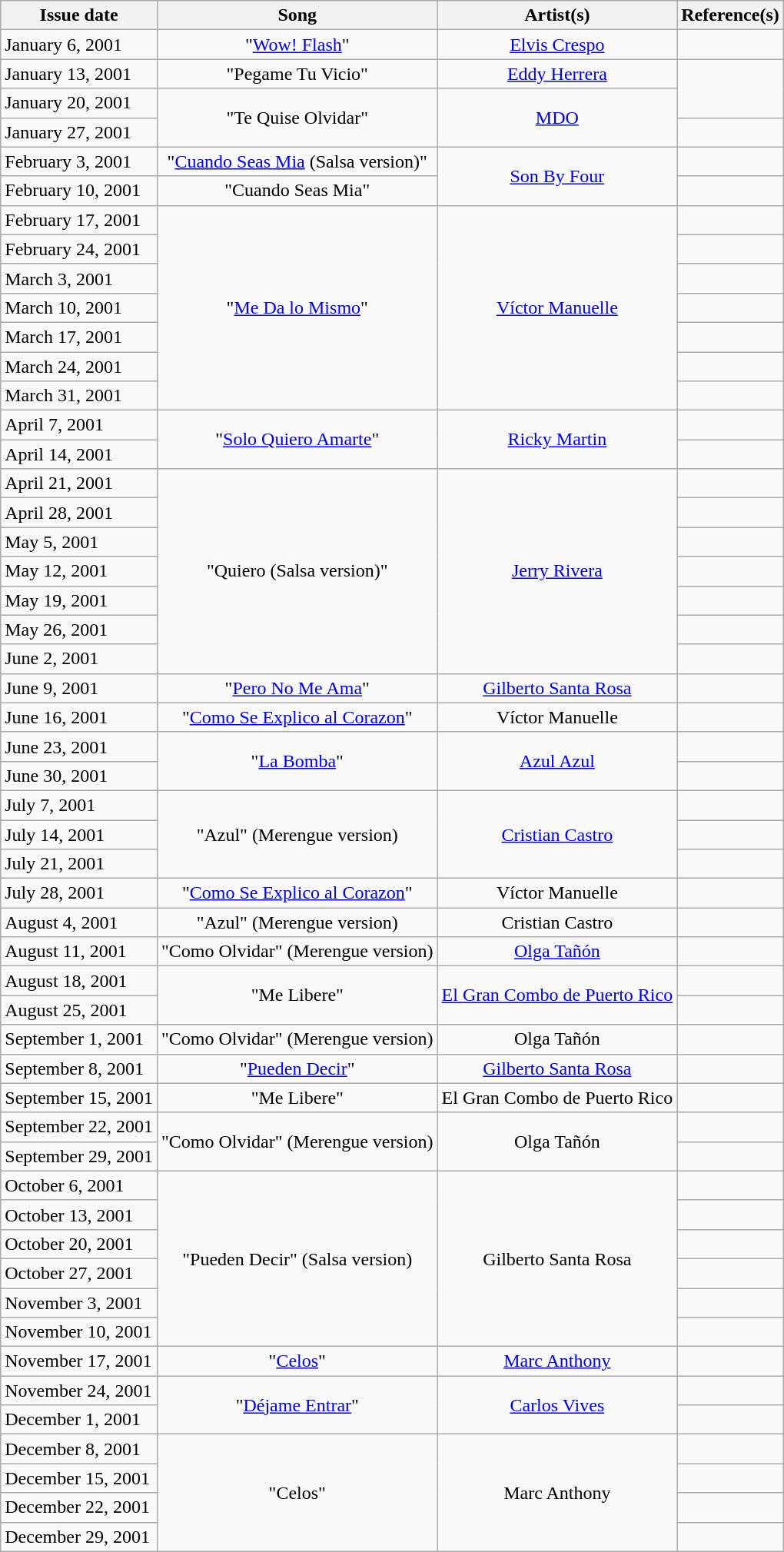<table class="wikitable sortable">
<tr>
<th>Issue date</th>
<th>Song</th>
<th>Artist(s)</th>
<th>Reference(s)</th>
</tr>
<tr>
<td>January 6, 2001</td>
<td style="text-align: center;">"<a href='#'>Wow! Flash</a>"</td>
<td style="text-align: center;"><a href='#'>Elvis Crespo</a></td>
<td style="text-align: center;"></td>
</tr>
<tr>
<td>January 13, 2001</td>
<td style="text-align: center;">"Pegame Tu Vicio"</td>
<td style="text-align: center;"><a href='#'>Eddy Herrera</a></td>
<td style="text-align: center;" rowspan="2"></td>
</tr>
<tr>
<td>January 20, 2001</td>
<td style="text-align: center;" rowspan="2">"Te Quise Olvidar"</td>
<td style="text-align: center;" rowspan="2"><a href='#'>MDO</a></td>
</tr>
<tr>
<td>January 27, 2001</td>
<td style="text-align: center;"></td>
</tr>
<tr>
<td>February 3, 2001</td>
<td style="text-align: center;">"<a href='#'>Cuando Seas Mia</a> (Salsa version)"</td>
<td style="text-align: center;" rowspan="2"><a href='#'>Son By Four</a></td>
<td style="text-align: center;"></td>
</tr>
<tr>
<td>February 10, 2001</td>
<td style="text-align: center;">"Cuando Seas Mia"</td>
<td style="text-align: center;"></td>
</tr>
<tr>
<td>February 17, 2001</td>
<td style="text-align: center;" rowspan="7">"<a href='#'>Me Da lo Mismo</a>"</td>
<td style="text-align: center;" rowspan="7"><a href='#'>Víctor Manuelle</a></td>
<td style="text-align: center;"></td>
</tr>
<tr>
<td>February 24, 2001</td>
<td style="text-align: center;"></td>
</tr>
<tr>
<td>March 3, 2001</td>
<td style="text-align: center;"></td>
</tr>
<tr>
<td>March 10, 2001</td>
<td style="text-align: center;"></td>
</tr>
<tr>
<td>March 17, 2001</td>
<td style="text-align: center;"></td>
</tr>
<tr>
<td>March 24, 2001</td>
<td style="text-align: center;"></td>
</tr>
<tr>
<td>March 31, 2001</td>
<td style="text-align: center;"></td>
</tr>
<tr>
<td>April 7, 2001</td>
<td style="text-align: center;" rowspan="2">"<a href='#'>Solo Quiero Amarte</a>"</td>
<td style="text-align: center;" rowspan="2"><a href='#'>Ricky Martin</a></td>
<td style="text-align: center;"></td>
</tr>
<tr>
<td>April 14, 2001</td>
<td style="text-align: center;"></td>
</tr>
<tr>
<td>April 21, 2001</td>
<td style="text-align: center;" rowspan="7">"Quiero (Salsa version)"</td>
<td style="text-align: center;" rowspan="7"><a href='#'>Jerry Rivera</a></td>
<td style="text-align: center;"></td>
</tr>
<tr>
<td>April 28, 2001</td>
<td style="text-align: center;"></td>
</tr>
<tr>
<td>May 5, 2001</td>
<td style="text-align: center;"></td>
</tr>
<tr>
<td>May 12, 2001</td>
<td style="text-align: center;"></td>
</tr>
<tr>
<td>May 19, 2001</td>
<td style="text-align: center;"></td>
</tr>
<tr>
<td>May 26, 2001</td>
<td style="text-align: center;"></td>
</tr>
<tr>
<td>June 2, 2001</td>
<td style="text-align: center;"></td>
</tr>
<tr>
<td>June 9, 2001</td>
<td style="text-align: center;">"<a href='#'>Pero No Me Ama</a>"</td>
<td style="text-align: center;"><a href='#'>Gilberto Santa Rosa</a></td>
<td style="text-align: center;"></td>
</tr>
<tr>
<td>June 16, 2001</td>
<td style="text-align: center;">"<a href='#'>Como Se Explico al Corazon</a>"</td>
<td style="text-align: center;">Víctor Manuelle</td>
<td style="text-align: center;"></td>
</tr>
<tr>
<td>June 23, 2001</td>
<td style="text-align: center;" rowspan="2">"<a href='#'>La Bomba</a>"</td>
<td style="text-align: center;" rowspan="2"><a href='#'>Azul Azul</a></td>
<td style="text-align: center;"></td>
</tr>
<tr>
<td>June 30, 2001</td>
<td style="text-align: center;"></td>
</tr>
<tr>
<td>July 7, 2001</td>
<td style="text-align: center;" rowspan="3">"Azul" (Merengue version)</td>
<td style="text-align: center;" rowspan="3"><a href='#'>Cristian Castro</a></td>
<td style="text-align: center;"></td>
</tr>
<tr>
<td>July 14, 2001</td>
<td style="text-align: center;"></td>
</tr>
<tr>
<td>July 21, 2001</td>
<td style="text-align: center;"></td>
</tr>
<tr>
<td>July 28, 2001</td>
<td style="text-align: center;">"<a href='#'>Como Se Explico al Corazon</a>"</td>
<td style="text-align: center;">Víctor Manuelle</td>
<td style="text-align: center;"></td>
</tr>
<tr>
<td>August 4, 2001</td>
<td style="text-align: center;">"Azul" (Merengue version)</td>
<td style="text-align: center;">Cristian Castro</td>
<td style="text-align: center;"></td>
</tr>
<tr>
<td>August 11, 2001</td>
<td style="text-align: center;">"Como Olvidar" (Merengue version)</td>
<td style="text-align: center;"><a href='#'>Olga Tañón</a></td>
<td style="text-align: center;"></td>
</tr>
<tr>
<td>August 18, 2001</td>
<td style="text-align: center;" rowspan="2">"Me Libere"</td>
<td style="text-align: center;" rowspan="2"><a href='#'>El Gran Combo de Puerto Rico</a></td>
<td style="text-align: center;"></td>
</tr>
<tr>
<td>August 25, 2001</td>
<td style="text-align: center;"></td>
</tr>
<tr>
<td>September 1, 2001</td>
<td style="text-align: center;">"Como Olvidar" (Merengue version)</td>
<td style="text-align: center;">Olga Tañón</td>
<td style="text-align: center;"></td>
</tr>
<tr>
<td>September 8, 2001</td>
<td style="text-align: center;">"<a href='#'>Pueden Decir</a>"</td>
<td style="text-align: center;"><a href='#'>Gilberto Santa Rosa</a></td>
<td style="text-align: center;"></td>
</tr>
<tr>
<td>September 15, 2001</td>
<td style="text-align: center;">"Me Libere"</td>
<td style="text-align: center;">El Gran Combo de Puerto Rico</td>
<td style="text-align: center;"></td>
</tr>
<tr>
<td>September 22, 2001</td>
<td style="text-align: center;" rowspan="2">"Como Olvidar" (Merengue version)</td>
<td style="text-align: center;" rowspan="2">Olga Tañón</td>
<td style="text-align: center;"></td>
</tr>
<tr>
<td>September 29, 2001</td>
<td style="text-align: center;"></td>
</tr>
<tr>
<td>October 6, 2001</td>
<td style="text-align: center;" rowspan="6">"Pueden Decir" (Salsa version)</td>
<td style="text-align: center;" rowspan="6">Gilberto Santa Rosa</td>
<td style="text-align: center;"></td>
</tr>
<tr>
<td>October 13, 2001</td>
<td style="text-align: center;"></td>
</tr>
<tr>
<td>October 20, 2001</td>
<td style="text-align: center;"></td>
</tr>
<tr>
<td>October 27, 2001</td>
<td style="text-align: center;"></td>
</tr>
<tr>
<td>November 3, 2001</td>
<td style="text-align: center;"></td>
</tr>
<tr>
<td>November 10, 2001</td>
<td style="text-align: center;"></td>
</tr>
<tr>
<td>November 17, 2001</td>
<td style="text-align: center;">"<a href='#'>Celos</a>"</td>
<td style="text-align: center;"><a href='#'>Marc Anthony</a></td>
<td style="text-align: center;"></td>
</tr>
<tr>
<td>November 24, 2001</td>
<td style="text-align: center;" rowspan="2">"<a href='#'>Déjame Entrar</a>"</td>
<td style="text-align: center;" rowspan="2"><a href='#'>Carlos Vives</a></td>
<td style="text-align: center;"></td>
</tr>
<tr>
<td>December 1, 2001</td>
<td style="text-align: center;"></td>
</tr>
<tr>
<td>December 8, 2001</td>
<td style="text-align: center;" rowspan="4">"Celos"</td>
<td style="text-align: center;" rowspan="4">Marc Anthony</td>
<td style="text-align: center;"></td>
</tr>
<tr>
<td>December 15, 2001</td>
<td style="text-align: center;"></td>
</tr>
<tr>
<td>December 22, 2001</td>
<td style="text-align: center;"></td>
</tr>
<tr>
<td>December 29, 2001</td>
<td style="text-align: center;"></td>
</tr>
</table>
